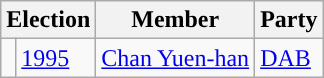<table class="wikitable">
<tr>
<th colspan="2">Election</th>
<th>Member</th>
<th>Party</th>
</tr>
<tr>
<td style="background-color: "></td>
<td><a href='#'>1995</a></td>
<td><a href='#'>Chan Yuen-han</a></td>
<td><a href='#'>DAB</a></td>
</tr>
</table>
